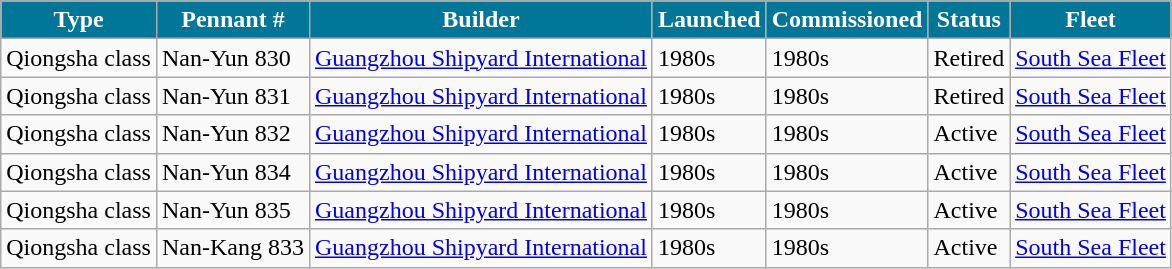<table class="wikitable">
<tr>
<th style="background:#079;color:#fff;">Type</th>
<th style="background:#079;color:#fff;">Pennant #</th>
<th style="background:#079;color:#fff;">Builder</th>
<th style="background:#079;color:#fff;">Launched</th>
<th style="background:#079;color:#fff;">Commissioned</th>
<th style="background:#079;color:#fff;">Status</th>
<th style="background:#079;color:#fff;">Fleet</th>
</tr>
<tr>
<td>Qiongsha class</td>
<td>Nan-Yun 830</td>
<td><a href='#'>Guangzhou Shipyard International</a></td>
<td>1980s</td>
<td>1980s</td>
<td>Retired</td>
<td><a href='#'>South Sea Fleet</a></td>
</tr>
<tr>
<td>Qiongsha class</td>
<td>Nan-Yun 831</td>
<td><a href='#'>Guangzhou Shipyard International</a></td>
<td>1980s</td>
<td>1980s</td>
<td>Retired</td>
<td><a href='#'>South Sea Fleet</a></td>
</tr>
<tr>
<td>Qiongsha class</td>
<td>Nan-Yun 832</td>
<td><a href='#'>Guangzhou Shipyard International</a></td>
<td>1980s</td>
<td>1980s</td>
<td>Active</td>
<td><a href='#'>South Sea Fleet</a></td>
</tr>
<tr>
<td>Qiongsha class</td>
<td>Nan-Yun 834</td>
<td><a href='#'>Guangzhou Shipyard International</a></td>
<td>1980s</td>
<td>1980s</td>
<td>Active</td>
<td><a href='#'>South Sea Fleet</a></td>
</tr>
<tr>
<td>Qiongsha class</td>
<td>Nan-Yun 835</td>
<td><a href='#'>Guangzhou Shipyard International</a></td>
<td>1980s</td>
<td>1980s</td>
<td>Active</td>
<td><a href='#'>South Sea Fleet</a></td>
</tr>
<tr>
<td>Qiongsha class</td>
<td>Nan-Kang 833</td>
<td><a href='#'>Guangzhou Shipyard International</a></td>
<td>1980s</td>
<td>1980s</td>
<td>Active</td>
<td><a href='#'>South Sea Fleet</a></td>
</tr>
</table>
